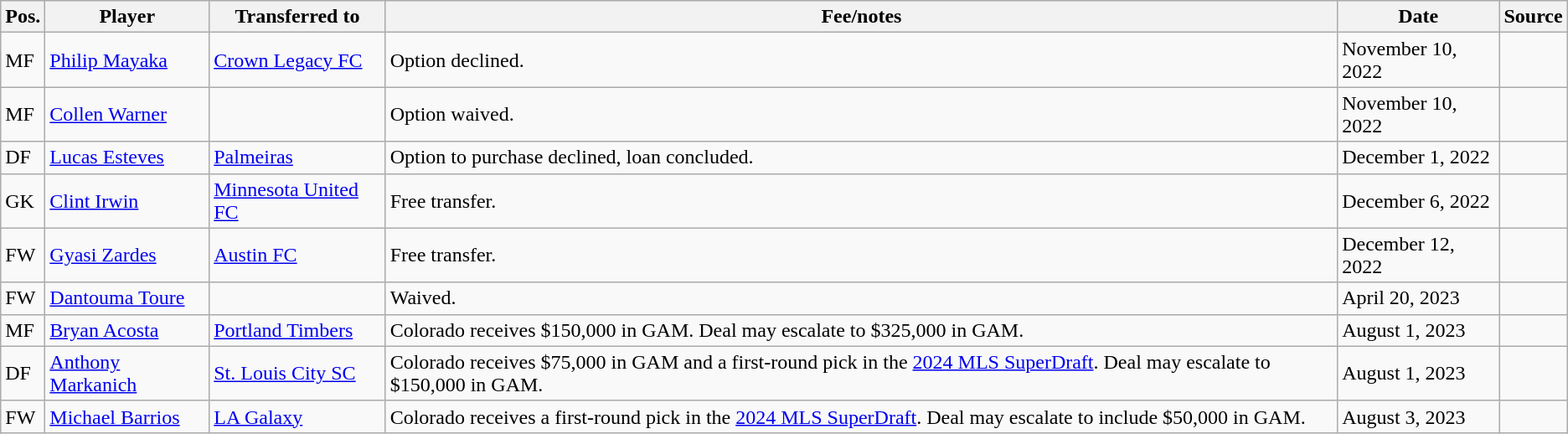<table class="wikitable sortable" style="text-align:left">
<tr>
<th><strong>Pos.</strong></th>
<th><strong>Player</strong></th>
<th><strong>Transferred to</strong></th>
<th><strong>Fee/notes</strong></th>
<th><strong>Date</strong></th>
<th><strong>Source</strong></th>
</tr>
<tr>
<td>MF</td>
<td> <a href='#'>Philip Mayaka</a></td>
<td> <a href='#'>Crown Legacy FC</a></td>
<td>Option declined.</td>
<td>November 10, 2022</td>
<td></td>
</tr>
<tr>
<td>MF</td>
<td> <a href='#'>Collen Warner</a></td>
<td></td>
<td>Option waived.</td>
<td>November 10, 2022</td>
<td></td>
</tr>
<tr>
<td>DF</td>
<td> <a href='#'>Lucas Esteves</a></td>
<td> <a href='#'>Palmeiras</a></td>
<td>Option to purchase declined, loan concluded.</td>
<td>December 1, 2022</td>
<td></td>
</tr>
<tr>
<td>GK</td>
<td> <a href='#'>Clint Irwin</a></td>
<td> <a href='#'>Minnesota United FC</a></td>
<td>Free transfer.</td>
<td>December 6, 2022</td>
<td></td>
</tr>
<tr>
<td>FW</td>
<td> <a href='#'>Gyasi Zardes</a></td>
<td> <a href='#'>Austin FC</a></td>
<td>Free transfer.</td>
<td>December 12, 2022</td>
<td></td>
</tr>
<tr>
<td>FW</td>
<td> <a href='#'>Dantouma Toure</a></td>
<td></td>
<td>Waived.</td>
<td>April 20, 2023</td>
<td></td>
</tr>
<tr>
<td>MF</td>
<td> <a href='#'>Bryan Acosta</a></td>
<td> <a href='#'>Portland Timbers</a></td>
<td>Colorado receives $150,000 in GAM. Deal may escalate to $325,000 in GAM.</td>
<td>August 1, 2023</td>
<td></td>
</tr>
<tr>
<td>DF</td>
<td> <a href='#'>Anthony Markanich</a></td>
<td> <a href='#'>St. Louis City SC</a></td>
<td>Colorado receives $75,000 in GAM and a first-round pick in the <a href='#'>2024 MLS SuperDraft</a>. Deal may escalate to $150,000 in GAM.</td>
<td>August 1, 2023</td>
<td></td>
</tr>
<tr>
<td>FW</td>
<td> <a href='#'>Michael Barrios</a></td>
<td> <a href='#'>LA Galaxy</a></td>
<td>Colorado receives a first-round pick in the <a href='#'>2024 MLS SuperDraft</a>. Deal may escalate to include $50,000 in GAM.</td>
<td>August 3, 2023</td>
<td></td>
</tr>
</table>
